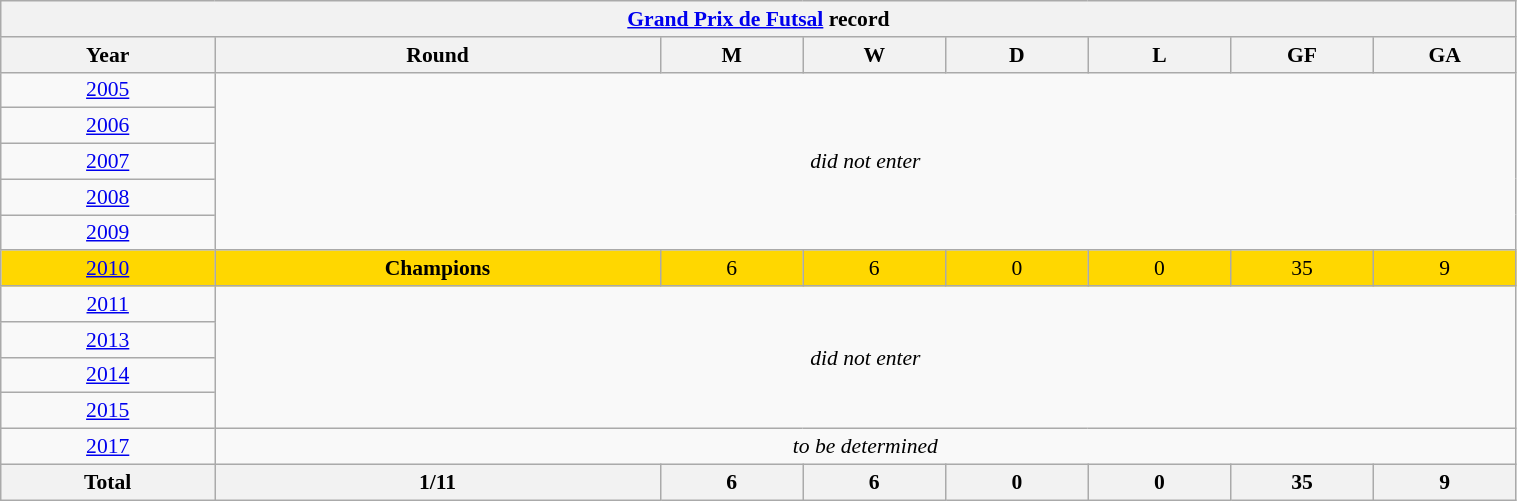<table class="wikitable" width=80% style="text-align: center;font-size:90%;">
<tr>
<th colspan=8><a href='#'>Grand Prix de Futsal</a> record</th>
</tr>
<tr>
<th width=12%>Year</th>
<th width=25%>Round</th>
<th width=8%>M</th>
<th width=8%>W</th>
<th width=8%>D</th>
<th width=8%>L</th>
<th width=8%>GF</th>
<th width=8%>GA</th>
</tr>
<tr>
<td> <a href='#'>2005</a></td>
<td colspan=10 rowspan=5><em>did not enter</em></td>
</tr>
<tr>
<td> <a href='#'>2006</a></td>
</tr>
<tr>
<td> <a href='#'>2007</a></td>
</tr>
<tr>
<td> <a href='#'>2008</a></td>
</tr>
<tr>
<td> <a href='#'>2009</a></td>
</tr>
<tr - bgcolor=gold>
<td> <a href='#'>2010</a></td>
<td><strong>Champions</strong></td>
<td>6</td>
<td>6</td>
<td>0</td>
<td>0</td>
<td>35</td>
<td>9</td>
</tr>
<tr>
<td> <a href='#'>2011</a></td>
<td colspan=10 rowspan=4><em>did not enter</em></td>
</tr>
<tr>
<td> <a href='#'>2013</a></td>
</tr>
<tr>
<td> <a href='#'>2014</a></td>
</tr>
<tr>
<td> <a href='#'>2015</a></td>
</tr>
<tr>
<td> <a href='#'>2017</a></td>
<td colspan=10 rowspan=1><em>to be determined</em></td>
</tr>
<tr>
<th><strong>Total</strong></th>
<th>1/11</th>
<th>6</th>
<th>6</th>
<th>0</th>
<th>0</th>
<th>35</th>
<th>9</th>
</tr>
</table>
